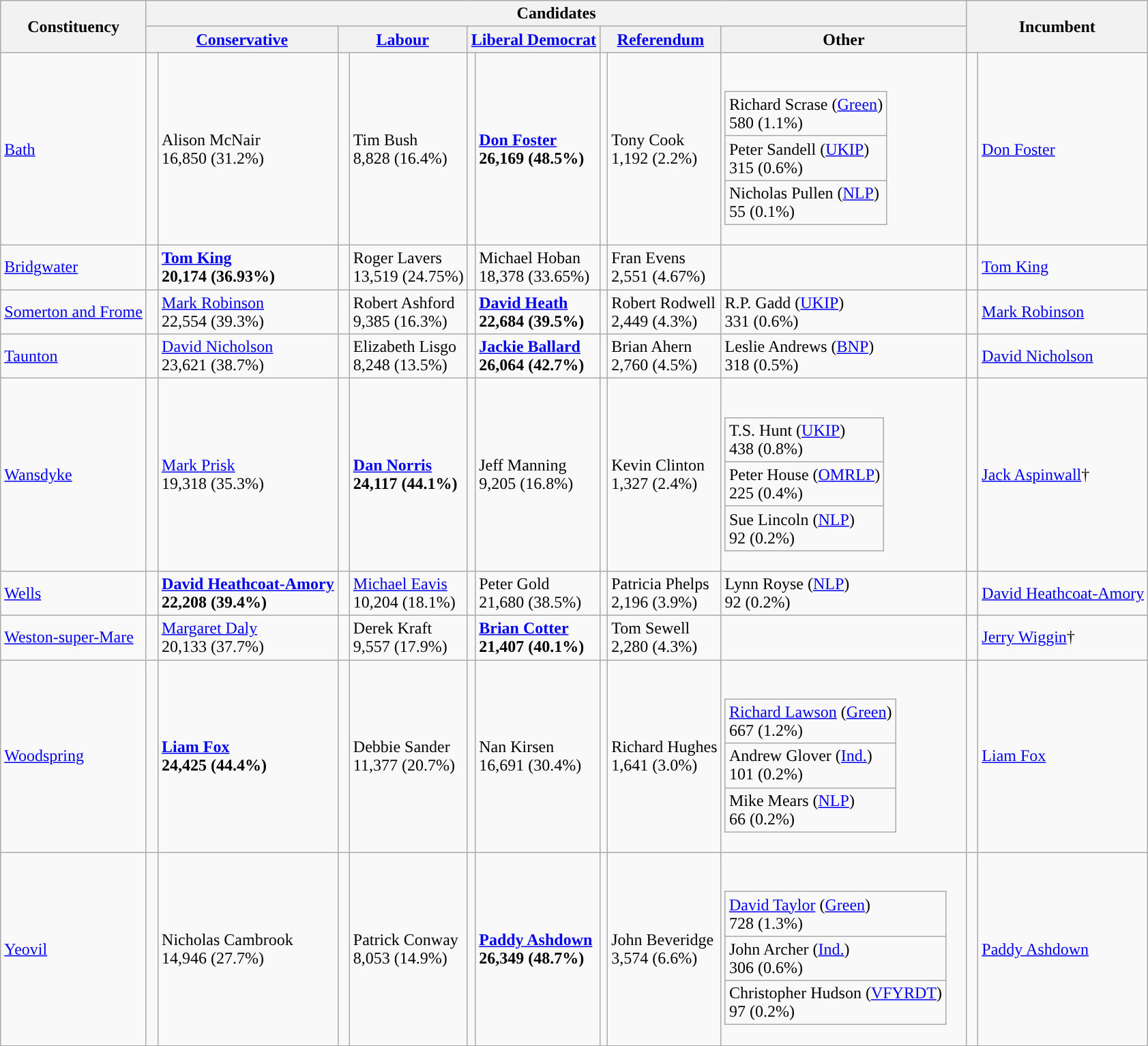<table class="wikitable">
<tr>
<th rowspan="2">Constituency</th>
<th colspan="9">Candidates</th>
<th colspan="2" rowspan="2">Incumbent</th>
</tr>
<tr>
<th colspan="2"><a href='#'>Conservative</a></th>
<th colspan="2"><a href='#'>Labour</a></th>
<th colspan="2"><a href='#'>Liberal Democrat</a></th>
<th colspan="2"><a href='#'>Referendum</a></th>
<th>Other</th>
</tr>
<tr>
<td><a href='#'>Bath</a></td>
<td></td>
<td>Alison McNair<br>16,850 (31.2%)</td>
<td></td>
<td>Tim Bush<br>8,828 (16.4%)</td>
<td style="color:inherit;background:"></td>
<td><strong><a href='#'>Don Foster</a></strong><br><strong>26,169</strong> <strong>(48.5%)</strong></td>
<td></td>
<td>Tony Cook<br>1,192 (2.2%)</td>
<td><br><table class="wikitable">
<tr>
<td>Richard Scrase (<a href='#'>Green</a>)<br>580 (1.1%)</td>
</tr>
<tr>
<td>Peter Sandell (<a href='#'>UKIP</a>)<br>315 (0.6%)</td>
</tr>
<tr>
<td>Nicholas Pullen (<a href='#'>NLP</a>)<br>55 (0.1%)</td>
</tr>
</table>
</td>
<td style="color:inherit;background:"></td>
<td><a href='#'>Don Foster</a></td>
</tr>
<tr>
<td><a href='#'>Bridgwater</a></td>
<td style="color:inherit;background:"> </td>
<td><a href='#'><strong>Tom King</strong></a><br><strong>20,174 (36.93%)</strong></td>
<td></td>
<td>Roger Lavers<br>13,519 (24.75%)</td>
<td></td>
<td>Michael Hoban<br>18,378 (33.65%)</td>
<td></td>
<td>Fran Evens<br>2,551 (4.67%)</td>
<td></td>
<td style="color:inherit;background:"> </td>
<td><a href='#'>Tom King</a></td>
</tr>
<tr>
<td><a href='#'>Somerton and Frome</a></td>
<td></td>
<td><a href='#'>Mark Robinson</a><br>22,554 (39.3%)</td>
<td></td>
<td>Robert Ashford<br>9,385 (16.3%)</td>
<td style="color:inherit;background:"></td>
<td><strong><a href='#'>David Heath</a></strong><br><strong>22,684</strong> <strong>(39.5%)</strong></td>
<td></td>
<td>Robert Rodwell<br>2,449 (4.3%)</td>
<td>R.P. Gadd (<a href='#'>UKIP</a>)<br>331 (0.6%)</td>
<td style="color:inherit;background:"> </td>
<td><a href='#'>Mark Robinson</a></td>
</tr>
<tr>
<td><a href='#'>Taunton</a></td>
<td></td>
<td><a href='#'>David Nicholson</a><br>23,621 (38.7%)</td>
<td></td>
<td>Elizabeth Lisgo<br>8,248 (13.5%)</td>
<td style="color:inherit;background:"></td>
<td><strong><a href='#'>Jackie Ballard</a></strong><br><strong>26,064 (42.7%)</strong></td>
<td></td>
<td>Brian Ahern<br>2,760 (4.5%)</td>
<td>Leslie Andrews (<a href='#'>BNP</a>)<br>318 (0.5%)</td>
<td style="color:inherit;background:"> </td>
<td><a href='#'>David Nicholson</a></td>
</tr>
<tr>
<td><a href='#'>Wansdyke</a></td>
<td></td>
<td><a href='#'>Mark Prisk</a><br>19,318 (35.3%)</td>
<td style="color:inherit;background:"> </td>
<td><strong><a href='#'>Dan Norris</a></strong><br><strong>24,117 (44.1%)</strong></td>
<td></td>
<td>Jeff Manning<br>9,205 (16.8%)</td>
<td></td>
<td>Kevin Clinton<br>1,327 (2.4%)</td>
<td><br><table class="wikitable">
<tr>
<td>T.S. Hunt (<a href='#'>UKIP</a>)<br>438 (0.8%)</td>
</tr>
<tr>
<td>Peter House (<a href='#'>OMRLP</a>)<br>225 (0.4%)</td>
</tr>
<tr>
<td>Sue Lincoln (<a href='#'>NLP</a>)<br>92 (0.2%)</td>
</tr>
</table>
</td>
<td style="color:inherit;background:"> </td>
<td><a href='#'>Jack Aspinwall</a>†</td>
</tr>
<tr>
<td><a href='#'>Wells</a></td>
<td style="color:inherit;background:"> </td>
<td><strong><a href='#'>David Heathcoat-Amory</a></strong><br><strong>22,208 (39.4%)</strong></td>
<td></td>
<td><a href='#'>Michael Eavis</a><br>10,204 (18.1%)</td>
<td></td>
<td>Peter Gold<br>21,680 (38.5%)</td>
<td></td>
<td>Patricia Phelps<br>2,196 (3.9%)</td>
<td>Lynn Royse (<a href='#'>NLP</a>)<br>92 (0.2%)</td>
<td style="color:inherit;background:"> </td>
<td><a href='#'>David Heathcoat-Amory</a></td>
</tr>
<tr>
<td><a href='#'>Weston-super-Mare</a></td>
<td></td>
<td><a href='#'>Margaret Daly</a><br>20,133 (37.7%)</td>
<td></td>
<td>Derek Kraft<br>9,557 (17.9%)</td>
<td style="color:inherit;background:"></td>
<td><strong><a href='#'>Brian Cotter</a></strong><br><strong>21,407 (40.1%)</strong></td>
<td></td>
<td>Tom Sewell<br>2,280 (4.3%)</td>
<td></td>
<td style="color:inherit;background:"> </td>
<td><a href='#'>Jerry Wiggin</a>†</td>
</tr>
<tr>
<td><a href='#'>Woodspring</a></td>
<td style="color:inherit;background:"> </td>
<td><strong><a href='#'>Liam Fox</a></strong><br><strong>24,425 (44.4%)</strong></td>
<td></td>
<td>Debbie Sander<br>11,377 (20.7%)</td>
<td></td>
<td>Nan Kirsen<br>16,691 (30.4%)</td>
<td></td>
<td>Richard Hughes<br>1,641 (3.0%)</td>
<td><br><table class="wikitable">
<tr>
<td><a href='#'>Richard Lawson</a> (<a href='#'>Green</a>)<br>667 (1.2%)</td>
</tr>
<tr>
<td>Andrew Glover (<a href='#'>Ind.</a>)<br>101 (0.2%)</td>
</tr>
<tr>
<td>Mike Mears (<a href='#'>NLP</a>)<br>66 (0.2%)</td>
</tr>
</table>
</td>
<td style="color:inherit;background:"> </td>
<td><a href='#'>Liam Fox</a></td>
</tr>
<tr>
<td><a href='#'>Yeovil</a></td>
<td></td>
<td>Nicholas Cambrook<br>14,946 (27.7%)</td>
<td></td>
<td>Patrick Conway<br>8,053 (14.9%)</td>
<td style="color:inherit;background:"></td>
<td><strong><a href='#'>Paddy Ashdown</a></strong><br><strong>26,349 (48.7%)</strong></td>
<td></td>
<td>John Beveridge<br>3,574 (6.6%)</td>
<td><br><table class="wikitable">
<tr>
<td><a href='#'>David Taylor</a> (<a href='#'>Green</a>)<br>728 (1.3%)</td>
</tr>
<tr>
<td>John Archer (<a href='#'>Ind.</a>)<br>306 (0.6%)</td>
</tr>
<tr>
<td>Christopher Hudson (<a href='#'>VFYRDT</a>)<br>97 (0.2%)</td>
</tr>
</table>
</td>
<td style="color:inherit;background:"></td>
<td><a href='#'>Paddy Ashdown</a></td>
</tr>
</table>
